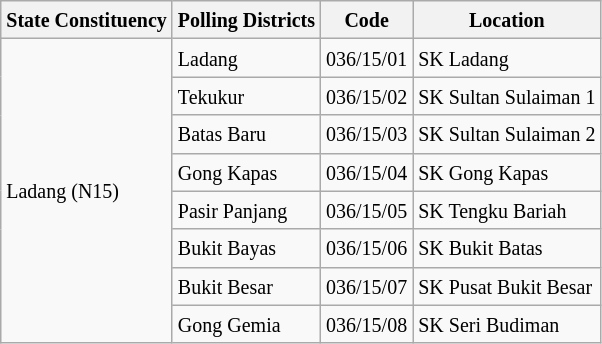<table class="wikitable sortable mw-collapsible">
<tr>
<th><small>State Constituency</small></th>
<th><small>Polling Districts</small></th>
<th><small>Code</small></th>
<th><small>Location</small></th>
</tr>
<tr>
<td rowspan="8"><small>Ladang (N15)</small></td>
<td><small>Ladang</small></td>
<td><small>036/15/01</small></td>
<td><small>SK Ladang</small></td>
</tr>
<tr>
<td><small>Tekukur</small></td>
<td><small>036/15/02</small></td>
<td><small>SK Sultan Sulaiman 1</small></td>
</tr>
<tr>
<td><small>Batas Baru</small></td>
<td><small>036/15/03</small></td>
<td><small>SK Sultan Sulaiman 2</small></td>
</tr>
<tr>
<td><small>Gong Kapas</small></td>
<td><small>036/15/04</small></td>
<td><small>SK Gong Kapas</small></td>
</tr>
<tr>
<td><small>Pasir Panjang</small></td>
<td><small>036/15/05</small></td>
<td><small>SK Tengku Bariah</small></td>
</tr>
<tr>
<td><small>Bukit Bayas</small></td>
<td><small>036/15/06</small></td>
<td><small>SK Bukit Batas</small></td>
</tr>
<tr>
<td><small>Bukit Besar</small></td>
<td><small>036/15/07</small></td>
<td><small>SK Pusat Bukit Besar</small></td>
</tr>
<tr>
<td><small>Gong Gemia</small></td>
<td><small>036/15/08</small></td>
<td><small>SK Seri Budiman</small></td>
</tr>
</table>
